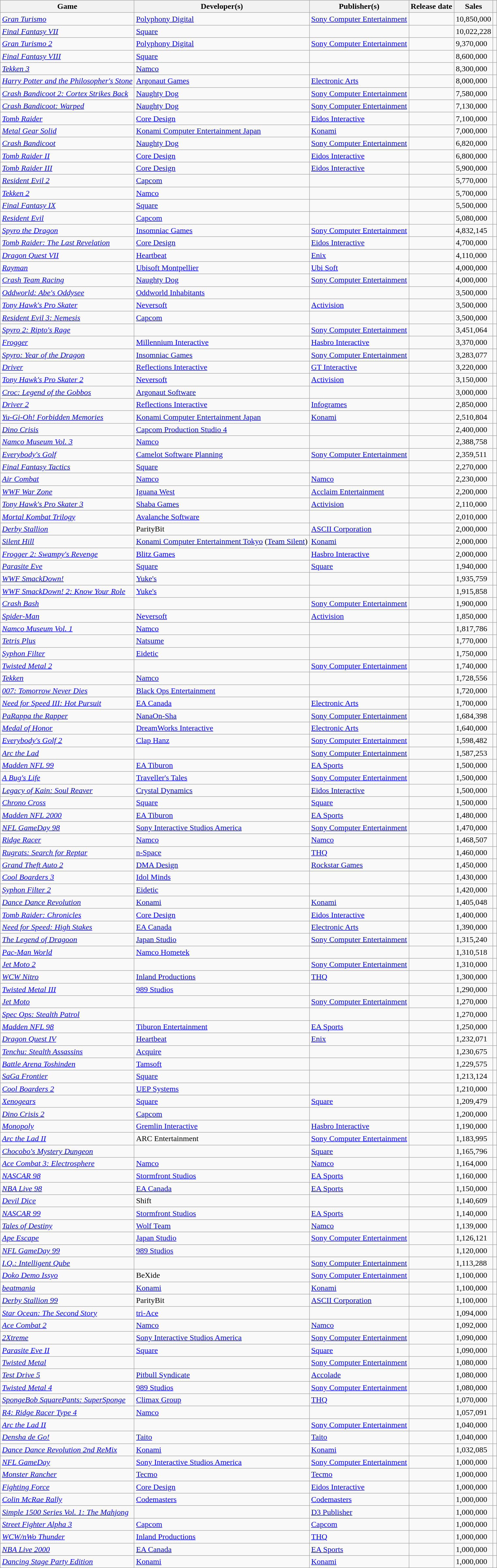<table class="wikitable plainrowheaders sortable static-row-numbers">
<tr class=static-row-header>
<th scope="col">Game</th>
<th scope="col">Developer(s)</th>
<th scope="col">Publisher(s)</th>
<th scope="col">Release date</th>
<th scope="col">Sales</th>
<th scope="col" class="unsortable"></th>
</tr>
<tr>
<td><em><a href='#'>Gran Turismo</a></em></td>
<td><a href='#'>Polyphony Digital</a></td>
<td><a href='#'>Sony Computer Entertainment</a></td>
<td></td>
<td>10,850,000</td>
<td align="center"></td>
</tr>
<tr>
<td><em><a href='#'>Final Fantasy VII</a></em></td>
<td><a href='#'>Square</a></td>
<td></td>
<td></td>
<td>10,022,228</td>
<td align="center"></td>
</tr>
<tr>
<td><em><a href='#'>Gran Turismo 2</a></em></td>
<td><a href='#'>Polyphony Digital</a></td>
<td><a href='#'>Sony Computer Entertainment</a></td>
<td></td>
<td>9,370,000</td>
<td align="center"></td>
</tr>
<tr>
<td><em><a href='#'>Final Fantasy VIII</a></em></td>
<td><a href='#'>Square</a></td>
<td></td>
<td></td>
<td>8,600,000</td>
<td align="center"></td>
</tr>
<tr>
<td><em><a href='#'>Tekken 3</a></em></td>
<td><a href='#'>Namco</a></td>
<td></td>
<td></td>
<td>8,300,000</td>
<td align="center"></td>
</tr>
<tr>
<td><em><a href='#'>Harry Potter and the Philosopher's Stone</a></em></td>
<td><a href='#'>Argonaut Games</a></td>
<td><a href='#'>Electronic Arts</a></td>
<td></td>
<td>8,000,000</td>
<td align="center"></td>
</tr>
<tr>
<td><em><a href='#'>Crash Bandicoot 2: Cortex Strikes Back</a></em></td>
<td><a href='#'>Naughty Dog</a></td>
<td><a href='#'>Sony Computer Entertainment</a></td>
<td></td>
<td>7,580,000</td>
<td align="center"></td>
</tr>
<tr>
<td><em><a href='#'>Crash Bandicoot: Warped</a></em></td>
<td><a href='#'>Naughty Dog</a></td>
<td><a href='#'>Sony Computer Entertainment</a></td>
<td></td>
<td>7,130,000</td>
<td align="center"></td>
</tr>
<tr>
<td><em><a href='#'>Tomb Raider</a></em></td>
<td><a href='#'>Core Design</a></td>
<td><a href='#'>Eidos Interactive</a></td>
<td></td>
<td>7,100,000</td>
<td align="center"></td>
</tr>
<tr>
<td><em><a href='#'>Metal Gear Solid</a></em></td>
<td><a href='#'>Konami Computer Entertainment Japan</a></td>
<td><a href='#'>Konami</a></td>
<td></td>
<td>7,000,000</td>
<td align="center"></td>
</tr>
<tr>
<td><em><a href='#'>Crash Bandicoot</a></em></td>
<td><a href='#'>Naughty Dog</a></td>
<td><a href='#'>Sony Computer Entertainment</a></td>
<td></td>
<td>6,820,000</td>
<td align="center"></td>
</tr>
<tr>
<td><em><a href='#'>Tomb Raider II</a></em></td>
<td><a href='#'>Core Design</a></td>
<td><a href='#'>Eidos Interactive</a></td>
<td></td>
<td>6,800,000</td>
<td align="center"></td>
</tr>
<tr>
<td><em><a href='#'>Tomb Raider III</a></em></td>
<td><a href='#'>Core Design</a></td>
<td><a href='#'>Eidos Interactive</a></td>
<td></td>
<td>5,900,000</td>
<td align="center"></td>
</tr>
<tr>
<td><em><a href='#'>Resident Evil 2</a></em></td>
<td><a href='#'>Capcom</a></td>
<td></td>
<td></td>
<td>5,770,000</td>
<td align="center"></td>
</tr>
<tr>
<td><em><a href='#'>Tekken 2</a></em></td>
<td><a href='#'>Namco</a></td>
<td></td>
<td></td>
<td>5,700,000</td>
<td align="center"></td>
</tr>
<tr>
<td><em><a href='#'>Final Fantasy IX</a></em></td>
<td><a href='#'>Square</a></td>
<td></td>
<td></td>
<td>5,500,000</td>
<td align="center"></td>
</tr>
<tr>
<td><em><a href='#'>Resident Evil</a></em></td>
<td><a href='#'>Capcom</a></td>
<td></td>
<td></td>
<td>5,080,000</td>
<td align="center"></td>
</tr>
<tr>
<td><em><a href='#'>Spyro the Dragon</a></em></td>
<td><a href='#'>Insomniac Games</a></td>
<td><a href='#'>Sony Computer Entertainment</a></td>
<td></td>
<td>4,832,145</td>
<td align="center"></td>
</tr>
<tr>
<td><em><a href='#'>Tomb Raider: The Last Revelation</a></em></td>
<td><a href='#'>Core Design</a></td>
<td><a href='#'>Eidos Interactive</a></td>
<td></td>
<td>4,700,000</td>
<td align="center"></td>
</tr>
<tr>
<td><em><a href='#'>Dragon Quest VII</a></em></td>
<td><a href='#'>Heartbeat</a></td>
<td><a href='#'>Enix</a></td>
<td></td>
<td>4,110,000</td>
<td align="center"></td>
</tr>
<tr>
<td><em><a href='#'>Rayman</a></em></td>
<td><a href='#'>Ubisoft Montpellier</a></td>
<td><a href='#'>Ubi Soft</a></td>
<td></td>
<td>4,000,000</td>
<td align="center"></td>
</tr>
<tr>
<td><em><a href='#'>Crash Team Racing</a></em></td>
<td><a href='#'>Naughty Dog</a></td>
<td><a href='#'>Sony Computer Entertainment</a></td>
<td></td>
<td>4,000,000</td>
<td align="center"></td>
</tr>
<tr>
<td><em><a href='#'>Oddworld: Abe's Oddysee</a></em></td>
<td><a href='#'>Oddworld Inhabitants</a></td>
<td></td>
<td></td>
<td>3,500,000</td>
<td align="center"></td>
</tr>
<tr>
<td><em><a href='#'>Tony Hawk's Pro Skater</a></em></td>
<td><a href='#'>Neversoft</a></td>
<td><a href='#'>Activision</a></td>
<td></td>
<td>3,500,000</td>
<td align="center"></td>
</tr>
<tr>
<td><em><a href='#'>Resident Evil 3: Nemesis</a></em></td>
<td><a href='#'>Capcom</a></td>
<td></td>
<td></td>
<td>3,500,000</td>
<td align="center"></td>
</tr>
<tr>
<td><em><a href='#'>Spyro 2: Ripto's Rage</a></em></td>
<td></td>
<td><a href='#'>Sony Computer Entertainment</a></td>
<td></td>
<td>3,451,064</td>
<td align="center"></td>
</tr>
<tr>
<td><em><a href='#'>Frogger</a></em></td>
<td><a href='#'>Millennium Interactive</a></td>
<td><a href='#'>Hasbro Interactive</a></td>
<td></td>
<td>3,370,000</td>
<td align="center"></td>
</tr>
<tr>
<td><em><a href='#'>Spyro: Year of the Dragon</a></em></td>
<td><a href='#'>Insomniac Games</a></td>
<td><a href='#'>Sony Computer Entertainment</a></td>
<td></td>
<td>3,283,077</td>
<td align="center"></td>
</tr>
<tr>
<td><em><a href='#'>Driver</a></em></td>
<td><a href='#'>Reflections Interactive</a></td>
<td><a href='#'>GT Interactive</a></td>
<td></td>
<td>3,220,000</td>
<td align="center"></td>
</tr>
<tr>
<td><em><a href='#'>Tony Hawk's Pro Skater 2</a></em></td>
<td><a href='#'>Neversoft</a></td>
<td><a href='#'>Activision</a></td>
<td></td>
<td>3,150,000</td>
<td align="center"></td>
</tr>
<tr>
<td><em><a href='#'>Croc: Legend of the Gobbos</a></em></td>
<td><a href='#'>Argonaut Software</a></td>
<td></td>
<td></td>
<td>3,000,000</td>
<td align="center"></td>
</tr>
<tr>
<td><em><a href='#'>Driver 2</a></em></td>
<td><a href='#'>Reflections Interactive</a></td>
<td><a href='#'>Infogrames</a></td>
<td></td>
<td>2,850,000</td>
<td align="center"></td>
</tr>
<tr>
<td><em><a href='#'>Yu-Gi-Oh! Forbidden Memories</a></em></td>
<td><a href='#'>Konami Computer Entertainment Japan</a></td>
<td><a href='#'>Konami</a></td>
<td></td>
<td>2,510,804</td>
<td align="center"></td>
</tr>
<tr>
<td><em><a href='#'>Dino Crisis</a></em></td>
<td><a href='#'>Capcom Production Studio 4</a></td>
<td></td>
<td></td>
<td>2,400,000</td>
<td align="center"></td>
</tr>
<tr>
<td><em><a href='#'>Namco Museum Vol. 3</a></em></td>
<td><a href='#'>Namco</a></td>
<td></td>
<td></td>
<td>2,388,758</td>
<td align="center"></td>
</tr>
<tr>
<td><em><a href='#'>Everybody's Golf</a></em></td>
<td><a href='#'>Camelot Software Planning</a></td>
<td><a href='#'>Sony Computer Entertainment</a></td>
<td></td>
<td>2,359,511</td>
<td align="center"></td>
</tr>
<tr>
<td><em><a href='#'>Final Fantasy Tactics</a></em></td>
<td><a href='#'>Square</a></td>
<td></td>
<td></td>
<td>2,270,000</td>
<td align="center"></td>
</tr>
<tr>
<td><em><a href='#'>Air Combat</a></em></td>
<td><a href='#'>Namco</a></td>
<td><a href='#'>Namco</a></td>
<td></td>
<td>2,230,000</td>
<td align="center"></td>
</tr>
<tr>
<td><em><a href='#'>WWF War Zone</a></em></td>
<td><a href='#'>Iguana West</a></td>
<td><a href='#'>Acclaim Entertainment</a></td>
<td></td>
<td>2,200,000</td>
<td align="center"></td>
</tr>
<tr>
<td><em><a href='#'>Tony Hawk's Pro Skater 3</a></em></td>
<td><a href='#'>Shaba Games</a></td>
<td><a href='#'>Activision</a></td>
<td></td>
<td>2,110,000</td>
<td align="center"></td>
</tr>
<tr>
<td><em><a href='#'>Mortal Kombat Trilogy</a></em></td>
<td><a href='#'>Avalanche Software</a></td>
<td></td>
<td></td>
<td>2,010,000</td>
<td align="center"></td>
</tr>
<tr>
<td><em><a href='#'>Derby Stallion</a></em></td>
<td>ParityBit</td>
<td><a href='#'>ASCII Corporation</a></td>
<td></td>
<td>2,000,000</td>
<td align="center"></td>
</tr>
<tr>
<td><em><a href='#'>Silent Hill</a></em></td>
<td><a href='#'>Konami Computer Entertainment Tokyo</a> (<a href='#'>Team Silent</a>)</td>
<td><a href='#'>Konami</a></td>
<td></td>
<td>2,000,000</td>
<td align="center"></td>
</tr>
<tr>
<td><em><a href='#'>Frogger 2: Swampy's Revenge</a></em></td>
<td><a href='#'>Blitz Games</a></td>
<td><a href='#'>Hasbro Interactive</a></td>
<td></td>
<td>2,000,000</td>
<td align="center"></td>
</tr>
<tr>
<td><em><a href='#'>Parasite Eve</a></em></td>
<td><a href='#'>Square</a></td>
<td><a href='#'>Square</a></td>
<td></td>
<td>1,940,000</td>
<td align="center"></td>
</tr>
<tr>
<td><em><a href='#'>WWF SmackDown!</a></em></td>
<td><a href='#'>Yuke's</a></td>
<td></td>
<td></td>
<td>1,935,759</td>
<td align="center"></td>
</tr>
<tr>
<td><em><a href='#'>WWF SmackDown! 2: Know Your Role</a></em></td>
<td><a href='#'>Yuke's</a></td>
<td></td>
<td></td>
<td>1,915,858</td>
<td align="center"></td>
</tr>
<tr>
<td><em><a href='#'>Crash Bash</a></em></td>
<td></td>
<td><a href='#'>Sony Computer Entertainment</a></td>
<td></td>
<td>1,900,000</td>
<td align="center"></td>
</tr>
<tr>
<td><em><a href='#'>Spider-Man</a></em></td>
<td><a href='#'>Neversoft</a></td>
<td><a href='#'>Activision</a></td>
<td></td>
<td>1,850,000</td>
<td align="center"></td>
</tr>
<tr>
<td><em><a href='#'>Namco Museum Vol. 1</a></em></td>
<td><a href='#'>Namco</a></td>
<td></td>
<td></td>
<td>1,817,786</td>
<td align="center"></td>
</tr>
<tr>
<td><em><a href='#'>Tetris Plus</a></em></td>
<td><a href='#'>Natsume</a></td>
<td></td>
<td></td>
<td>1,770,000</td>
<td align="center"></td>
</tr>
<tr>
<td><em><a href='#'>Syphon Filter</a></em></td>
<td><a href='#'>Eidetic</a></td>
<td></td>
<td></td>
<td>1,750,000</td>
<td align="center"></td>
</tr>
<tr>
<td><em><a href='#'>Twisted Metal 2</a></em></td>
<td></td>
<td><a href='#'>Sony Computer Entertainment</a></td>
<td></td>
<td>1,740,000</td>
<td align="center"></td>
</tr>
<tr>
<td><em><a href='#'>Tekken</a></em></td>
<td><a href='#'>Namco</a></td>
<td></td>
<td></td>
<td>1,728,556</td>
<td align="center"></td>
</tr>
<tr>
<td><em><a href='#'>007: Tomorrow Never Dies</a></em></td>
<td><a href='#'>Black Ops Entertainment</a></td>
<td></td>
<td></td>
<td>1,720,000</td>
<td align="center"></td>
</tr>
<tr>
<td><em><a href='#'>Need for Speed III: Hot Pursuit</a></em></td>
<td><a href='#'>EA Canada</a></td>
<td><a href='#'>Electronic Arts</a></td>
<td></td>
<td>1,700,000</td>
<td align="center"></td>
</tr>
<tr>
<td><em><a href='#'>PaRappa the Rapper</a></em></td>
<td><a href='#'>NanaOn-Sha</a></td>
<td><a href='#'>Sony Computer Entertainment</a></td>
<td></td>
<td>1,684,398</td>
<td align="center"></td>
</tr>
<tr>
<td><em><a href='#'>Medal of Honor</a></em></td>
<td><a href='#'>DreamWorks Interactive</a></td>
<td><a href='#'>Electronic Arts</a></td>
<td></td>
<td>1,640,000</td>
<td align="center"></td>
</tr>
<tr>
<td><em><a href='#'>Everybody's Golf 2</a></em></td>
<td><a href='#'>Clap Hanz</a></td>
<td><a href='#'>Sony Computer Entertainment</a></td>
<td></td>
<td>1,598,482</td>
<td align="center"></td>
</tr>
<tr>
<td><em><a href='#'>Arc the Lad</a></em></td>
<td></td>
<td><a href='#'>Sony Computer Entertainment</a></td>
<td></td>
<td>1,587,253</td>
<td align="center"></td>
</tr>
<tr>
<td><em><a href='#'>Madden NFL 99</a></em></td>
<td><a href='#'>EA Tiburon</a></td>
<td><a href='#'>EA Sports</a></td>
<td></td>
<td>1,500,000</td>
<td align="center"></td>
</tr>
<tr>
<td><em><a href='#'>A Bug's Life</a></em></td>
<td><a href='#'>Traveller's Tales</a></td>
<td><a href='#'>Sony Computer Entertainment</a></td>
<td></td>
<td>1,500,000</td>
<td align="center"></td>
</tr>
<tr>
<td><em><a href='#'>Legacy of Kain: Soul Reaver</a></em></td>
<td><a href='#'>Crystal Dynamics</a></td>
<td><a href='#'>Eidos Interactive</a></td>
<td></td>
<td>1,500,000</td>
<td align="center"></td>
</tr>
<tr>
<td><em><a href='#'>Chrono Cross</a></em></td>
<td><a href='#'>Square</a></td>
<td><a href='#'>Square</a></td>
<td></td>
<td>1,500,000</td>
<td align="center"></td>
</tr>
<tr>
<td><em><a href='#'>Madden NFL 2000</a></em></td>
<td><a href='#'>EA Tiburon</a></td>
<td><a href='#'>EA Sports</a></td>
<td></td>
<td>1,480,000</td>
<td align="center"></td>
</tr>
<tr>
<td><em><a href='#'>NFL GameDay 98</a></em></td>
<td><a href='#'>Sony Interactive Studios America</a></td>
<td><a href='#'>Sony Computer Entertainment</a></td>
<td></td>
<td>1,470,000</td>
<td align="center"></td>
</tr>
<tr>
<td><em><a href='#'>Ridge Racer</a></em></td>
<td><a href='#'>Namco</a></td>
<td><a href='#'>Namco</a></td>
<td></td>
<td>1,468,507</td>
<td align="center"></td>
</tr>
<tr>
<td><em><a href='#'>Rugrats: Search for Reptar</a></em></td>
<td><a href='#'>n-Space</a></td>
<td><a href='#'>THQ</a></td>
<td></td>
<td>1,460,000</td>
<td align="center"></td>
</tr>
<tr>
<td><em><a href='#'>Grand Theft Auto 2</a></em></td>
<td><a href='#'>DMA Design</a></td>
<td><a href='#'>Rockstar Games</a></td>
<td></td>
<td>1,450,000</td>
<td align="center"></td>
</tr>
<tr>
<td><em><a href='#'>Cool Boarders 3</a></em></td>
<td><a href='#'>Idol Minds</a></td>
<td></td>
<td></td>
<td>1,430,000</td>
<td align="center"></td>
</tr>
<tr>
<td><em><a href='#'>Syphon Filter 2</a></em></td>
<td><a href='#'>Eidetic</a></td>
<td></td>
<td></td>
<td>1,420,000</td>
<td align="center"></td>
</tr>
<tr>
<td><em><a href='#'>Dance Dance Revolution</a></em></td>
<td><a href='#'>Konami</a></td>
<td><a href='#'>Konami</a></td>
<td></td>
<td>1,405,048</td>
<td align="center"></td>
</tr>
<tr>
<td><em><a href='#'>Tomb Raider: Chronicles</a></em></td>
<td><a href='#'>Core Design</a></td>
<td><a href='#'>Eidos Interactive</a></td>
<td></td>
<td>1,400,000</td>
<td align="center"></td>
</tr>
<tr>
<td><em><a href='#'>Need for Speed: High Stakes</a></em></td>
<td><a href='#'>EA Canada</a></td>
<td><a href='#'>Electronic Arts</a></td>
<td></td>
<td>1,390,000</td>
<td align="center"></td>
</tr>
<tr>
<td><em><a href='#'>The Legend of Dragoon</a></em></td>
<td><a href='#'>Japan Studio</a></td>
<td><a href='#'>Sony Computer Entertainment</a></td>
<td></td>
<td>1,315,240</td>
<td align="center"></td>
</tr>
<tr>
<td><em><a href='#'>Pac-Man World</a></em></td>
<td><a href='#'>Namco Hometek</a></td>
<td></td>
<td></td>
<td>1,310,518</td>
<td align="center"></td>
</tr>
<tr>
<td><em><a href='#'>Jet Moto 2</a></em></td>
<td></td>
<td><a href='#'>Sony Computer Entertainment</a></td>
<td></td>
<td>1,310,000</td>
<td align="center"></td>
</tr>
<tr>
<td><em><a href='#'>WCW Nitro</a></em></td>
<td><a href='#'>Inland Productions</a></td>
<td><a href='#'>THQ</a></td>
<td></td>
<td>1,300,000</td>
<td align="center"></td>
</tr>
<tr>
<td><em><a href='#'>Twisted Metal III</a></em></td>
<td><a href='#'>989 Studios</a></td>
<td></td>
<td></td>
<td>1,290,000</td>
<td align="center"></td>
</tr>
<tr>
<td><em><a href='#'>Jet Moto</a></em></td>
<td></td>
<td><a href='#'>Sony Computer Entertainment</a></td>
<td></td>
<td>1,270,000</td>
<td align="center"></td>
</tr>
<tr>
<td><em><a href='#'>Spec Ops: Stealth Patrol</a></em></td>
<td></td>
<td></td>
<td></td>
<td>1,270,000</td>
<td align="center"></td>
</tr>
<tr>
<td><em><a href='#'>Madden NFL 98</a></em></td>
<td><a href='#'>Tiburon Entertainment</a></td>
<td><a href='#'>EA Sports</a></td>
<td></td>
<td>1,250,000</td>
<td align="center"></td>
</tr>
<tr>
<td><em><a href='#'>Dragon Quest IV</a></em></td>
<td><a href='#'>Heartbeat</a></td>
<td><a href='#'>Enix</a></td>
<td></td>
<td>1,232,071</td>
<td align="center"></td>
</tr>
<tr>
<td><em><a href='#'>Tenchu: Stealth Assassins</a></em></td>
<td><a href='#'>Acquire</a></td>
<td></td>
<td></td>
<td>1,230,675</td>
<td align="center"></td>
</tr>
<tr>
<td><em><a href='#'>Battle Arena Toshinden</a></em></td>
<td><a href='#'>Tamsoft</a></td>
<td></td>
<td></td>
<td>1,229,575</td>
<td align="center"></td>
</tr>
<tr>
<td><em><a href='#'>SaGa Frontier</a></em></td>
<td><a href='#'>Square</a></td>
<td></td>
<td></td>
<td>1,213,124</td>
<td align="center"></td>
</tr>
<tr>
<td><em><a href='#'>Cool Boarders 2</a></em></td>
<td><a href='#'>UEP Systems</a></td>
<td></td>
<td></td>
<td>1,210,000</td>
<td align="center"></td>
</tr>
<tr>
<td><em><a href='#'>Xenogears</a></em></td>
<td><a href='#'>Square</a></td>
<td><a href='#'>Square</a></td>
<td></td>
<td>1,209,479</td>
<td align="center"></td>
</tr>
<tr>
<td><em><a href='#'>Dino Crisis 2</a></em></td>
<td><a href='#'>Capcom</a></td>
<td></td>
<td></td>
<td>1,200,000</td>
<td align="center"></td>
</tr>
<tr>
<td><em><a href='#'>Monopoly</a></em></td>
<td><a href='#'>Gremlin Interactive</a></td>
<td><a href='#'>Hasbro Interactive</a></td>
<td></td>
<td>1,190,000</td>
<td align="center"></td>
</tr>
<tr>
<td><em><a href='#'>Arc the Lad II</a></em></td>
<td>ARC Entertainment</td>
<td><a href='#'>Sony Computer Entertainment</a></td>
<td></td>
<td>1,183,995</td>
<td align="center"></td>
</tr>
<tr>
<td><em><a href='#'>Chocobo's Mystery Dungeon</a></em></td>
<td></td>
<td><a href='#'>Square</a></td>
<td></td>
<td>1,165,796</td>
<td align="center"></td>
</tr>
<tr>
<td><em><a href='#'>Ace Combat 3: Electrosphere</a></em></td>
<td><a href='#'>Namco</a></td>
<td><a href='#'>Namco</a></td>
<td></td>
<td>1,164,000</td>
<td align="center"></td>
</tr>
<tr>
<td><em><a href='#'>NASCAR 98</a></em></td>
<td><a href='#'>Stormfront Studios</a></td>
<td><a href='#'>EA Sports</a></td>
<td></td>
<td>1,160,000</td>
<td align="center"></td>
</tr>
<tr>
<td><em><a href='#'>NBA Live 98</a></em></td>
<td><a href='#'>EA Canada</a></td>
<td><a href='#'>EA Sports</a></td>
<td></td>
<td>1,150,000</td>
<td align="center"></td>
</tr>
<tr>
<td><em><a href='#'>Devil Dice</a></em></td>
<td>Shift</td>
<td></td>
<td></td>
<td>1,140,609</td>
<td align="center"></td>
</tr>
<tr>
<td><em><a href='#'>NASCAR 99</a></em></td>
<td><a href='#'>Stormfront Studios</a></td>
<td><a href='#'>EA Sports</a></td>
<td></td>
<td>1,140,000</td>
<td align="center"></td>
</tr>
<tr>
<td><em><a href='#'>Tales of Destiny</a></em></td>
<td><a href='#'>Wolf Team</a></td>
<td><a href='#'>Namco</a></td>
<td></td>
<td>1,139,000</td>
<td align="center"></td>
</tr>
<tr>
<td><em><a href='#'>Ape Escape</a></em></td>
<td><a href='#'>Japan Studio</a></td>
<td><a href='#'>Sony Computer Entertainment</a></td>
<td></td>
<td>1,126,121</td>
<td align="center"></td>
</tr>
<tr>
<td><em><a href='#'>NFL GameDay 99</a></em></td>
<td><a href='#'>989 Studios</a></td>
<td></td>
<td></td>
<td>1,120,000</td>
<td align="center"></td>
</tr>
<tr>
<td><em><a href='#'>I.Q.: Intelligent Qube</a></em></td>
<td></td>
<td><a href='#'>Sony Computer Entertainment</a></td>
<td></td>
<td>1,113,288</td>
<td align="center"></td>
</tr>
<tr>
<td><em><a href='#'>Doko Demo Issyo</a></em></td>
<td>BeXide</td>
<td><a href='#'>Sony Computer Entertainment</a></td>
<td></td>
<td>1,100,000</td>
<td align="center"></td>
</tr>
<tr>
<td><em><a href='#'>beatmania</a></em></td>
<td><a href='#'>Konami</a></td>
<td><a href='#'>Konami</a></td>
<td></td>
<td>1,100,000</td>
<td align="center"></td>
</tr>
<tr>
<td><em><a href='#'>Derby Stallion 99</a></em></td>
<td>ParityBit</td>
<td><a href='#'>ASCII Corporation</a></td>
<td></td>
<td>1,100,000</td>
<td align="center"></td>
</tr>
<tr>
<td><em><a href='#'>Star Ocean: The Second Story</a></em></td>
<td><a href='#'>tri-Ace</a></td>
<td></td>
<td></td>
<td>1,094,000</td>
<td align="center"></td>
</tr>
<tr>
<td><em><a href='#'>Ace Combat 2</a></em></td>
<td><a href='#'>Namco</a></td>
<td><a href='#'>Namco</a></td>
<td></td>
<td>1,092,000</td>
<td align="center"></td>
</tr>
<tr>
<td><em><a href='#'>2Xtreme</a></em></td>
<td><a href='#'>Sony Interactive Studios America</a></td>
<td><a href='#'>Sony Computer Entertainment</a></td>
<td></td>
<td>1,090,000</td>
<td align="center"></td>
</tr>
<tr>
<td><em><a href='#'>Parasite Eve II</a></em></td>
<td><a href='#'>Square</a></td>
<td><a href='#'>Square</a></td>
<td></td>
<td>1,090,000</td>
<td align="center"></td>
</tr>
<tr>
<td><em><a href='#'>Twisted Metal</a></em></td>
<td></td>
<td><a href='#'>Sony Computer Entertainment</a></td>
<td></td>
<td>1,080,000</td>
<td align="center"></td>
</tr>
<tr>
<td><em><a href='#'>Test Drive 5</a></em></td>
<td><a href='#'>Pitbull Syndicate</a></td>
<td><a href='#'>Accolade</a></td>
<td></td>
<td>1,080,000</td>
<td align="center"></td>
</tr>
<tr>
<td><em><a href='#'>Twisted Metal 4</a></em></td>
<td><a href='#'>989 Studios</a></td>
<td><a href='#'>Sony Computer Entertainment</a></td>
<td></td>
<td>1,080,000</td>
<td align="center"></td>
</tr>
<tr>
<td><em><a href='#'>SpongeBob SquarePants: SuperSponge</a></em></td>
<td><a href='#'>Climax Group</a></td>
<td><a href='#'>THQ</a></td>
<td></td>
<td>1,070,000</td>
<td align="center"></td>
</tr>
<tr>
<td><em><a href='#'>R4: Ridge Racer Type 4</a></em></td>
<td><a href='#'>Namco</a></td>
<td></td>
<td></td>
<td>1,057,091</td>
<td align="center"></td>
</tr>
<tr>
<td><em><a href='#'>Arc the Lad II</a></em></td>
<td></td>
<td><a href='#'>Sony Computer Entertainment</a></td>
<td></td>
<td>1,040,000</td>
<td align="center"></td>
</tr>
<tr>
<td><em><a href='#'>Densha de Go!</a></em></td>
<td><a href='#'>Taito</a></td>
<td><a href='#'>Taito</a></td>
<td></td>
<td>1,040,000</td>
<td align="center"></td>
</tr>
<tr>
<td><em><a href='#'>Dance Dance Revolution 2nd ReMix</a></em></td>
<td><a href='#'>Konami</a></td>
<td><a href='#'>Konami</a></td>
<td></td>
<td>1,032,085</td>
<td align="center"></td>
</tr>
<tr>
<td><em><a href='#'>NFL GameDay</a></em></td>
<td><a href='#'>Sony Interactive Studios America</a></td>
<td><a href='#'>Sony Computer Entertainment</a></td>
<td></td>
<td>1,000,000</td>
<td align="center"></td>
</tr>
<tr>
<td><em><a href='#'>Monster Rancher</a></em></td>
<td><a href='#'>Tecmo</a></td>
<td><a href='#'>Tecmo</a></td>
<td></td>
<td>1,000,000</td>
<td align="center"></td>
</tr>
<tr>
<td><em><a href='#'>Fighting Force</a></em></td>
<td><a href='#'>Core Design</a></td>
<td><a href='#'>Eidos Interactive</a></td>
<td></td>
<td>1,000,000</td>
<td align="center"></td>
</tr>
<tr>
<td><em><a href='#'>Colin McRae Rally</a></em></td>
<td><a href='#'>Codemasters</a></td>
<td><a href='#'>Codemasters</a></td>
<td></td>
<td>1,000,000</td>
<td align="center"></td>
</tr>
<tr>
<td><em><a href='#'>Simple 1500 Series Vol. 1: The Mahjong</a></em></td>
<td></td>
<td><a href='#'>D3 Publisher</a></td>
<td></td>
<td>1,000,000</td>
<td align="center"></td>
</tr>
<tr>
<td><em><a href='#'>Street Fighter Alpha 3</a></em></td>
<td><a href='#'>Capcom</a></td>
<td><a href='#'>Capcom</a></td>
<td></td>
<td>1,000,000</td>
<td align="center"></td>
</tr>
<tr>
<td><em><a href='#'>WCW/nWo Thunder</a></em></td>
<td><a href='#'>Inland Productions</a></td>
<td><a href='#'>THQ</a></td>
<td></td>
<td>1,000,000</td>
<td align="center"></td>
</tr>
<tr>
<td><em><a href='#'>NBA Live 2000</a></em></td>
<td><a href='#'>EA Canada</a></td>
<td><a href='#'>EA Sports</a></td>
<td></td>
<td>1,000,000</td>
<td align="center"></td>
</tr>
<tr>
<td><em><a href='#'>Dancing Stage Party Edition</a></em></td>
<td><a href='#'>Konami</a></td>
<td><a href='#'>Konami</a></td>
<td></td>
<td>1,000,000</td>
<td align="center"></td>
</tr>
</table>
